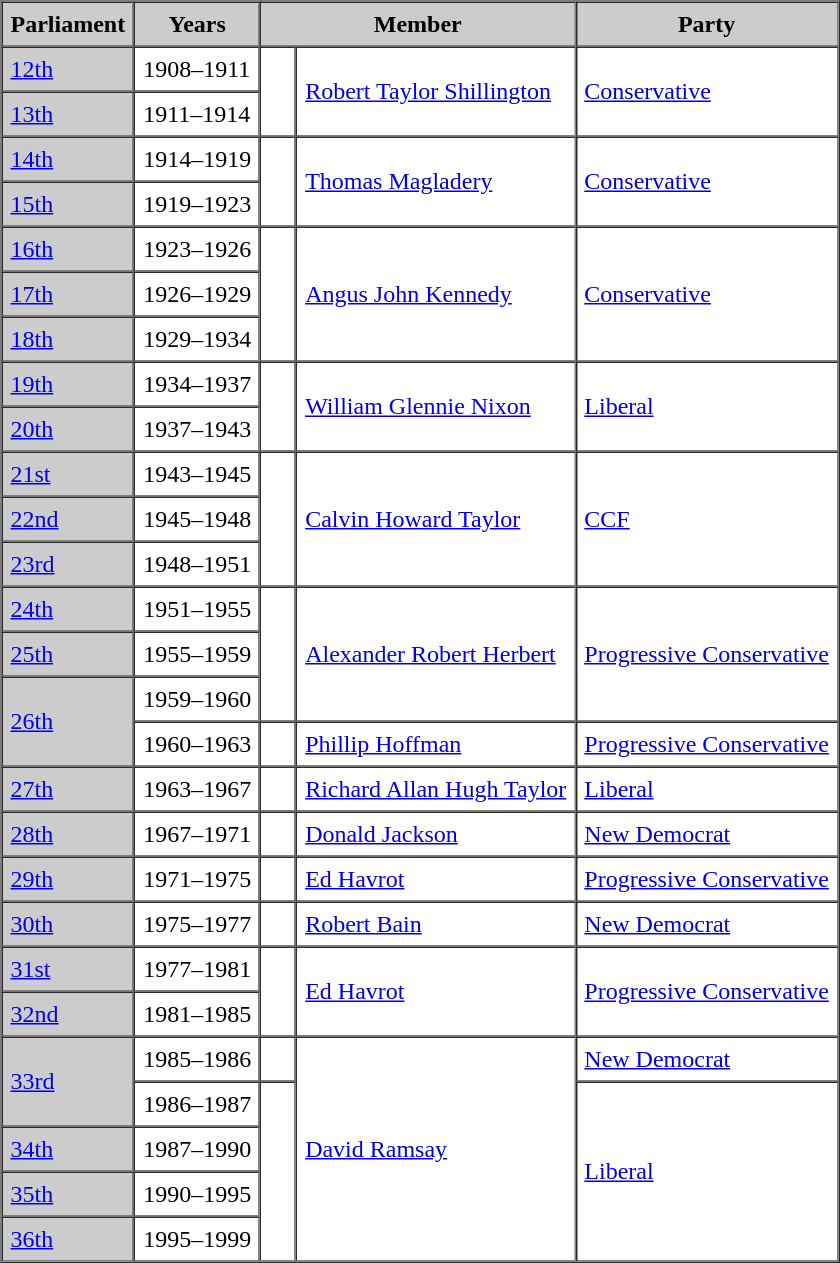<table border=1 cellpadding=5 cellspacing=0>
<tr bgcolor="CCCCCC">
<th>Parliament</th>
<th>Years</th>
<th colspan="2">Member</th>
<th>Party</th>
</tr>
<tr>
<td bgcolor="CCCCCC"><a href='#'>12th</a></td>
<td>1908–1911</td>
<td rowspan="2" >   </td>
<td rowspan="2"><a href='#'>Robert Taylor Shillington</a></td>
<td rowspan="2"><a href='#'>Conservative</a></td>
</tr>
<tr>
<td bgcolor="CCCCCC"><a href='#'>13th</a></td>
<td>1911–1914</td>
</tr>
<tr>
<td bgcolor="CCCCCC"><a href='#'>14th</a></td>
<td>1914–1919</td>
<td rowspan="2" >   </td>
<td rowspan="2"><a href='#'>Thomas Magladery</a></td>
<td rowspan="2"><a href='#'>Conservative</a></td>
</tr>
<tr>
<td bgcolor="CCCCCC"><a href='#'>15th</a></td>
<td>1919–1923</td>
</tr>
<tr>
<td bgcolor="CCCCCC"><a href='#'>16th</a></td>
<td>1923–1926</td>
<td rowspan="3" >   </td>
<td rowspan="3"><a href='#'>Angus John Kennedy</a></td>
<td rowspan="3"><a href='#'>Conservative</a></td>
</tr>
<tr>
<td bgcolor="CCCCCC"><a href='#'>17th</a></td>
<td>1926–1929</td>
</tr>
<tr>
<td bgcolor="CCCCCC"><a href='#'>18th</a></td>
<td>1929–1934</td>
</tr>
<tr>
<td bgcolor="CCCCCC"><a href='#'>19th</a></td>
<td>1934–1937</td>
<td rowspan="2" >   </td>
<td rowspan="2"><a href='#'>William Glennie Nixon</a></td>
<td rowspan="2"><a href='#'>Liberal</a></td>
</tr>
<tr>
<td bgcolor="CCCCCC"><a href='#'>20th</a></td>
<td>1937–1943</td>
</tr>
<tr>
<td bgcolor="CCCCCC"><a href='#'>21st</a></td>
<td>1943–1945</td>
<td rowspan="3" >   </td>
<td rowspan="3"><a href='#'>Calvin Howard Taylor</a></td>
<td rowspan="3"><a href='#'>CCF</a></td>
</tr>
<tr>
<td bgcolor="CCCCCC"><a href='#'>22nd</a></td>
<td>1945–1948</td>
</tr>
<tr>
<td bgcolor="CCCCCC"><a href='#'>23rd</a></td>
<td>1948–1951</td>
</tr>
<tr>
<td bgcolor="CCCCCC"><a href='#'>24th</a></td>
<td>1951–1955</td>
<td rowspan="3" >   </td>
<td rowspan="3"><a href='#'>Alexander Robert Herbert</a></td>
<td rowspan="3"><a href='#'>Progressive Conservative</a></td>
</tr>
<tr>
<td bgcolor="CCCCCC"><a href='#'>25th</a></td>
<td>1955–1959</td>
</tr>
<tr>
<td bgcolor="CCCCCC" rowspan="2"><a href='#'>26th</a></td>
<td>1959–1960</td>
</tr>
<tr>
<td>1960–1963</td>
<td>   </td>
<td><a href='#'>Phillip Hoffman</a></td>
<td><a href='#'>Progressive Conservative</a></td>
</tr>
<tr>
<td bgcolor="CCCCCC"><a href='#'>27th</a></td>
<td>1963–1967</td>
<td>   </td>
<td><a href='#'>Richard Allan Hugh Taylor</a></td>
<td><a href='#'>Liberal</a></td>
</tr>
<tr>
<td bgcolor="CCCCCC"><a href='#'>28th</a></td>
<td>1967–1971</td>
<td>   </td>
<td><a href='#'>Donald Jackson</a></td>
<td><a href='#'>New Democrat</a></td>
</tr>
<tr>
<td bgcolor="CCCCCC"><a href='#'>29th</a></td>
<td>1971–1975</td>
<td>   </td>
<td><a href='#'>Ed Havrot</a></td>
<td><a href='#'>Progressive Conservative</a></td>
</tr>
<tr>
<td bgcolor="CCCCCC"><a href='#'>30th</a></td>
<td>1975–1977</td>
<td>   </td>
<td><a href='#'>Robert Bain</a></td>
<td><a href='#'>New Democrat</a></td>
</tr>
<tr>
<td bgcolor="CCCCCC"><a href='#'>31st</a></td>
<td>1977–1981</td>
<td rowspan="2" >   </td>
<td rowspan="2"><a href='#'>Ed Havrot</a></td>
<td rowspan="2"><a href='#'>Progressive Conservative</a></td>
</tr>
<tr>
<td bgcolor="CCCCCC"><a href='#'>32nd</a></td>
<td>1981–1985</td>
</tr>
<tr>
<td bgcolor="CCCCCC" rowspan="2"><a href='#'>33rd</a></td>
<td>1985–1986</td>
<td>   </td>
<td rowspan="5"><a href='#'>David Ramsay</a></td>
<td><a href='#'>New Democrat</a></td>
</tr>
<tr>
<td>1986–1987</td>
<td rowspan="4" >   </td>
<td rowspan="4"><a href='#'>Liberal</a></td>
</tr>
<tr>
<td bgcolor="CCCCCC"><a href='#'>34th</a></td>
<td>1987–1990</td>
</tr>
<tr>
<td bgcolor="CCCCCC"><a href='#'>35th</a></td>
<td>1990–1995</td>
</tr>
<tr>
<td bgcolor="CCCCCC"><a href='#'>36th</a></td>
<td>1995–1999</td>
</tr>
</table>
